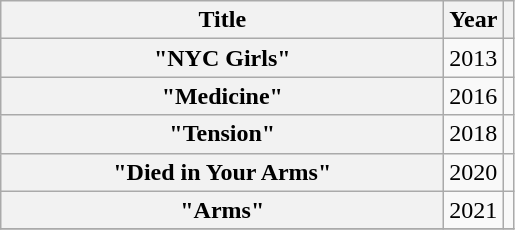<table class="wikitable plainrowheaders" style="text-align:center;">
<tr>
<th scope="col" style="width:18em;">Title</th>
<th scope="col" style="width:1em;">Year</th>
<th scope="col"></th>
</tr>
<tr>
<th scope="row">"NYC Girls"<br></th>
<td rowspan="1">2013</td>
<td></td>
</tr>
<tr>
<th scope="row">"Medicine"</th>
<td rowspan="1">2016</td>
<td></td>
</tr>
<tr>
<th scope="row">"Tension" <br></th>
<td rowspan="1">2018</td>
<td></td>
</tr>
<tr>
<th scope="row">"Died in Your Arms"</th>
<td>2020</td>
<td></td>
</tr>
<tr>
<th scope="row">"Arms"</th>
<td>2021</td>
<td></td>
</tr>
<tr>
</tr>
</table>
